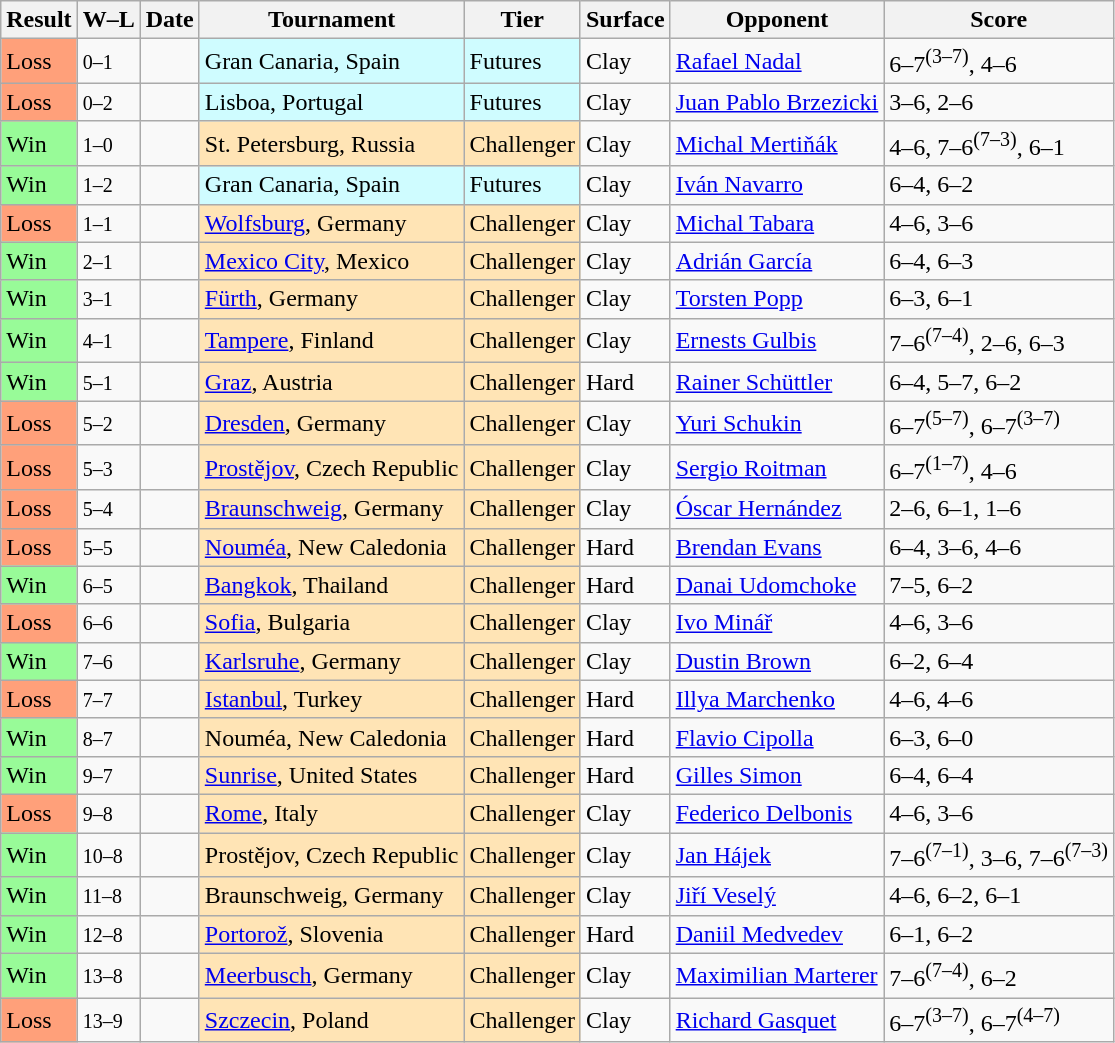<table class="sortable wikitable">
<tr>
<th>Result</th>
<th class="unsortable">W–L</th>
<th>Date</th>
<th>Tournament</th>
<th>Tier</th>
<th>Surface</th>
<th>Opponent</th>
<th class="unsortable">Score</th>
</tr>
<tr>
<td bgcolor=FFA07A>Loss</td>
<td><small>0–1</small></td>
<td></td>
<td bgcolor=cffcff>Gran Canaria, Spain</td>
<td bgcolor=cffcff>Futures</td>
<td>Clay</td>
<td> <a href='#'>Rafael Nadal</a></td>
<td>6–7<sup>(3–7)</sup>, 4–6</td>
</tr>
<tr>
<td bgcolor=FFA07A>Loss</td>
<td><small>0–2</small></td>
<td></td>
<td bgcolor=cffcff>Lisboa, Portugal</td>
<td bgcolor=cffcff>Futures</td>
<td>Clay</td>
<td> <a href='#'>Juan Pablo Brzezicki</a></td>
<td>3–6, 2–6</td>
</tr>
<tr>
<td bgcolor=98FB98>Win</td>
<td><small>1–0</small></td>
<td></td>
<td bgcolor=moccasin>St. Petersburg, Russia</td>
<td bgcolor=moccasin>Challenger</td>
<td>Clay</td>
<td> <a href='#'>Michal Mertiňák</a></td>
<td>4–6, 7–6<sup>(7–3)</sup>, 6–1</td>
</tr>
<tr>
<td bgcolor=98FB98>Win</td>
<td><small>1–2</small></td>
<td></td>
<td bgcolor=cffcff>Gran Canaria, Spain</td>
<td bgcolor=cffcff>Futures</td>
<td>Clay</td>
<td> <a href='#'>Iván Navarro</a></td>
<td>6–4, 6–2</td>
</tr>
<tr>
<td bgcolor=FFA07A>Loss</td>
<td><small>1–1</small></td>
<td></td>
<td bgcolor=moccasin><a href='#'>Wolfsburg</a>, Germany</td>
<td bgcolor=moccasin>Challenger</td>
<td>Clay</td>
<td> <a href='#'>Michal Tabara</a></td>
<td>4–6, 3–6</td>
</tr>
<tr>
<td bgcolor=98FB98>Win</td>
<td><small>2–1</small></td>
<td></td>
<td bgcolor=moccasin><a href='#'>Mexico City</a>, Mexico</td>
<td bgcolor=moccasin>Challenger</td>
<td>Clay</td>
<td> <a href='#'>Adrián García</a></td>
<td>6–4, 6–3</td>
</tr>
<tr>
<td bgcolor=98FB98>Win</td>
<td><small>3–1</small></td>
<td></td>
<td bgcolor=moccasin><a href='#'>Fürth</a>, Germany</td>
<td bgcolor=moccasin>Challenger</td>
<td>Clay</td>
<td> <a href='#'>Torsten Popp</a></td>
<td>6–3, 6–1</td>
</tr>
<tr>
<td bgcolor=98FB98>Win</td>
<td><small>4–1</small></td>
<td></td>
<td bgcolor=moccasin><a href='#'>Tampere</a>, Finland</td>
<td bgcolor=moccasin>Challenger</td>
<td>Clay</td>
<td> <a href='#'>Ernests Gulbis</a></td>
<td>7–6<sup>(7–4)</sup>, 2–6, 6–3</td>
</tr>
<tr>
<td bgcolor=98FB98>Win</td>
<td><small>5–1</small></td>
<td></td>
<td bgcolor=moccasin><a href='#'>Graz</a>, Austria</td>
<td bgcolor=moccasin>Challenger</td>
<td>Hard</td>
<td> <a href='#'>Rainer Schüttler</a></td>
<td>6–4, 5–7, 6–2</td>
</tr>
<tr>
<td bgcolor=FFA07A>Loss</td>
<td><small>5–2</small></td>
<td></td>
<td bgcolor=moccasin><a href='#'>Dresden</a>, Germany</td>
<td bgcolor=moccasin>Challenger</td>
<td>Clay</td>
<td> <a href='#'>Yuri Schukin</a></td>
<td>6–7<sup>(5–7)</sup>, 6–7<sup>(3–7)</sup></td>
</tr>
<tr>
<td bgcolor=FFA07A>Loss</td>
<td><small>5–3</small></td>
<td></td>
<td bgcolor=moccasin><a href='#'>Prostějov</a>, Czech Republic</td>
<td bgcolor=moccasin>Challenger</td>
<td>Clay</td>
<td> <a href='#'>Sergio Roitman</a></td>
<td>6–7<sup>(1–7)</sup>, 4–6</td>
</tr>
<tr>
<td bgcolor=FFA07A>Loss</td>
<td><small>5–4</small></td>
<td></td>
<td bgcolor=moccasin><a href='#'>Braunschweig</a>, Germany</td>
<td bgcolor=moccasin>Challenger</td>
<td>Clay</td>
<td> <a href='#'>Óscar Hernández</a></td>
<td>2–6, 6–1, 1–6</td>
</tr>
<tr>
<td bgcolor=FFA07A>Loss</td>
<td><small>5–5</small></td>
<td><a href='#'></a></td>
<td bgcolor=moccasin><a href='#'>Nouméa</a>, New Caledonia</td>
<td bgcolor=moccasin>Challenger</td>
<td>Hard</td>
<td> <a href='#'>Brendan Evans</a></td>
<td>6–4, 3–6, 4–6</td>
</tr>
<tr>
<td bgcolor=98FB98>Win</td>
<td><small>6–5</small></td>
<td><a href='#'></a></td>
<td bgcolor=moccasin><a href='#'>Bangkok</a>, Thailand</td>
<td bgcolor=moccasin>Challenger</td>
<td>Hard</td>
<td> <a href='#'>Danai Udomchoke</a></td>
<td>7–5, 6–2</td>
</tr>
<tr>
<td bgcolor=FFA07A>Loss</td>
<td><small>6–6</small></td>
<td><a href='#'></a></td>
<td bgcolor=moccasin><a href='#'>Sofia</a>, Bulgaria</td>
<td bgcolor=moccasin>Challenger</td>
<td>Clay</td>
<td> <a href='#'>Ivo Minář</a></td>
<td>4–6, 3–6</td>
</tr>
<tr>
<td bgcolor=98FB98>Win</td>
<td><small>7–6</small></td>
<td><a href='#'></a></td>
<td bgcolor=moccasin><a href='#'>Karlsruhe</a>, Germany</td>
<td bgcolor=moccasin>Challenger</td>
<td>Clay</td>
<td> <a href='#'>Dustin Brown</a></td>
<td>6–2, 6–4</td>
</tr>
<tr>
<td bgcolor=FFA07A>Loss</td>
<td><small>7–7</small></td>
<td><a href='#'></a></td>
<td bgcolor=moccasin><a href='#'>Istanbul</a>, Turkey</td>
<td bgcolor=moccasin>Challenger</td>
<td>Hard</td>
<td> <a href='#'>Illya Marchenko</a></td>
<td>4–6, 4–6</td>
</tr>
<tr>
<td bgcolor=98FB98>Win</td>
<td><small>8–7</small></td>
<td><a href='#'></a></td>
<td bgcolor=moccasin>Nouméa, New Caledonia</td>
<td bgcolor=moccasin>Challenger</td>
<td>Hard</td>
<td> <a href='#'>Flavio Cipolla</a></td>
<td>6–3, 6–0</td>
</tr>
<tr>
<td bgcolor=98FB98>Win</td>
<td><small>9–7</small></td>
<td><a href='#'></a></td>
<td bgcolor=moccasin><a href='#'>Sunrise</a>, United States</td>
<td bgcolor=moccasin>Challenger</td>
<td>Hard</td>
<td> <a href='#'>Gilles Simon</a></td>
<td>6–4, 6–4</td>
</tr>
<tr>
<td bgcolor=FFA07A>Loss</td>
<td><small>9–8</small></td>
<td><a href='#'></a></td>
<td bgcolor=moccasin><a href='#'>Rome</a>, Italy</td>
<td bgcolor=moccasin>Challenger</td>
<td>Clay</td>
<td> <a href='#'>Federico Delbonis</a></td>
<td>4–6, 3–6</td>
</tr>
<tr>
<td bgcolor=98FB98>Win</td>
<td><small>10–8</small></td>
<td><a href='#'></a></td>
<td bgcolor=moccasin>Prostějov, Czech Republic</td>
<td bgcolor=moccasin>Challenger</td>
<td>Clay</td>
<td> <a href='#'>Jan Hájek</a></td>
<td>7–6<sup>(7–1)</sup>, 3–6, 7–6<sup>(7–3)</sup></td>
</tr>
<tr>
<td bgcolor=98FB98>Win</td>
<td><small>11–8</small></td>
<td><a href='#'></a></td>
<td bgcolor=moccasin>Braunschweig, Germany</td>
<td bgcolor=moccasin>Challenger</td>
<td>Clay</td>
<td> <a href='#'>Jiří Veselý</a></td>
<td>4–6, 6–2, 6–1</td>
</tr>
<tr>
<td bgcolor=98FB98>Win</td>
<td><small>12–8</small></td>
<td><a href='#'></a></td>
<td bgcolor=moccasin><a href='#'>Portorož</a>, Slovenia</td>
<td bgcolor=moccasin>Challenger</td>
<td>Hard</td>
<td> <a href='#'>Daniil Medvedev</a></td>
<td>6–1, 6–2</td>
</tr>
<tr>
<td bgcolor=98FB98>Win</td>
<td><small>13–8</small></td>
<td><a href='#'></a></td>
<td bgcolor=moccasin><a href='#'>Meerbusch</a>, Germany</td>
<td bgcolor=moccasin>Challenger</td>
<td>Clay</td>
<td> <a href='#'>Maximilian Marterer</a></td>
<td>7–6<sup>(7–4)</sup>, 6–2</td>
</tr>
<tr>
<td bgcolor=FFA07A>Loss</td>
<td><small>13–9</small></td>
<td><a href='#'></a></td>
<td bgcolor=moccasin><a href='#'>Szczecin</a>, Poland</td>
<td bgcolor=moccasin>Challenger</td>
<td>Clay</td>
<td> <a href='#'>Richard Gasquet</a></td>
<td>6–7<sup>(3–7)</sup>, 6–7<sup>(4–7)</sup></td>
</tr>
</table>
